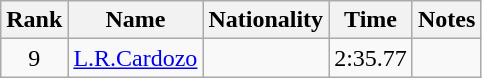<table class="wikitable sortable" style="text-align:center">
<tr>
<th>Rank</th>
<th>Name</th>
<th>Nationality</th>
<th>Time</th>
<th>Notes</th>
</tr>
<tr>
<td>9</td>
<td align=left><a href='#'>L.R.Cardozo</a></td>
<td align=left></td>
<td>2:35.77</td>
<td></td>
</tr>
</table>
